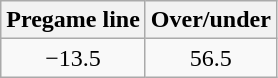<table class="wikitable" style="margin-left: auto; margin-right: auto; border: none; display: inline-table;">
<tr style="text-align:center">
<th style=>Pregame line</th>
<th style=>Over/under</th>
</tr>
<tr style="text-align:center">
<td>−13.5</td>
<td>56.5</td>
</tr>
</table>
